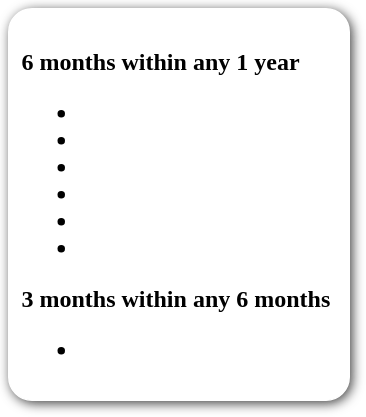<table style=" border-radius:1em; box-shadow: 0.1em 0.1em 0.5em rgba(0,0,0,0.75); background-color: white; border: 1px solid white; padding: 5px;">
<tr style="vertical-align:top;">
<td><br><strong>6 months within any 1 year</strong><ul><li></li><li></li><li></li><li></li><li></li><li></li></ul><strong>3 months within any 6 months</strong><ul><li></li></ul></td>
<td></td>
</tr>
</table>
